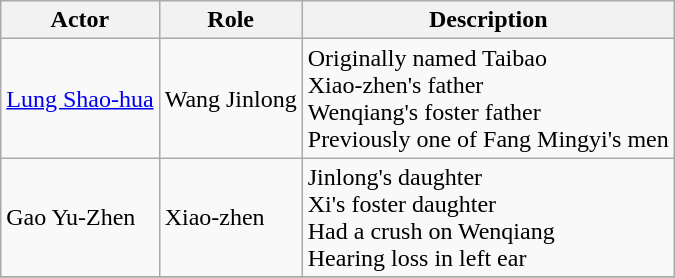<table class="wikitable">
<tr>
<th>Actor</th>
<th>Role</th>
<th>Description</th>
</tr>
<tr>
<td><a href='#'>Lung Shao-hua</a></td>
<td>Wang Jinlong</td>
<td>Originally named Taibao<br>Xiao-zhen's father<br>Wenqiang's foster father<br>Previously one of Fang Mingyi's men</td>
</tr>
<tr>
<td>Gao Yu-Zhen</td>
<td>Xiao-zhen</td>
<td>Jinlong's daughter<br>Xi's foster daughter<br>Had a crush on Wenqiang<br>Hearing loss in left ear</td>
</tr>
<tr>
</tr>
</table>
